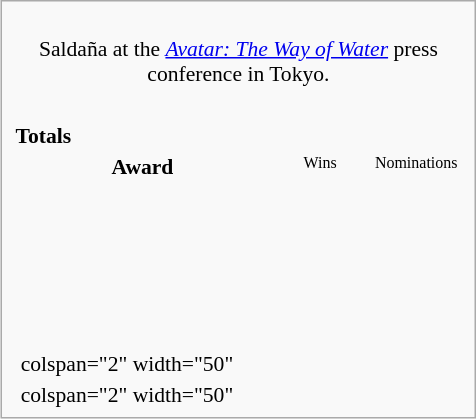<table class="infobox" style="width: 22em; text-align: left; font-size: 90%; vertical-align: middle;">
<tr>
<td colspan="3" style="text-align:center;"><br>Saldaña at the <em><a href='#'>Avatar: The Way of Water</a></em> press conference in Tokyo.</td>
</tr>
<tr>
<td colspan="3"><br><table class="collapsible collapsed" width=100%>
<tr>
<th colspan="3" style="background-color#d9e8ff" text-align:center;">Totals</th>
</tr>
<tr style="background-color#d9e8ff; text-align:center;">
<th style="vertical-align: middle;">Award</th>
<td style="background#cceecc; font-size:8pt;" width="60px">Wins</td>
<td style="background#eecccc; font-size:8pt;" width="60px">Nominations</td>
</tr>
<tr>
<td align=center><br></td>
<td></td>
<td></td>
</tr>
<tr>
<td align=center><br></td>
<td></td>
<td></td>
</tr>
<tr>
<td align=center><br></td>
<td></td>
<td></td>
</tr>
<tr>
<td align=center><br></td>
<td></td>
<td></td>
</tr>
<tr>
<td align=center><br></td>
<td></td>
<td></td>
</tr>
<tr>
</tr>
</table>
</td>
</tr>
<tr style="background-color#d9e8ff">
<td></td>
<td>colspan="2" width="50" </td>
</tr>
<tr>
<td></td>
<td>colspan="2" width="50" </td>
</tr>
</table>
